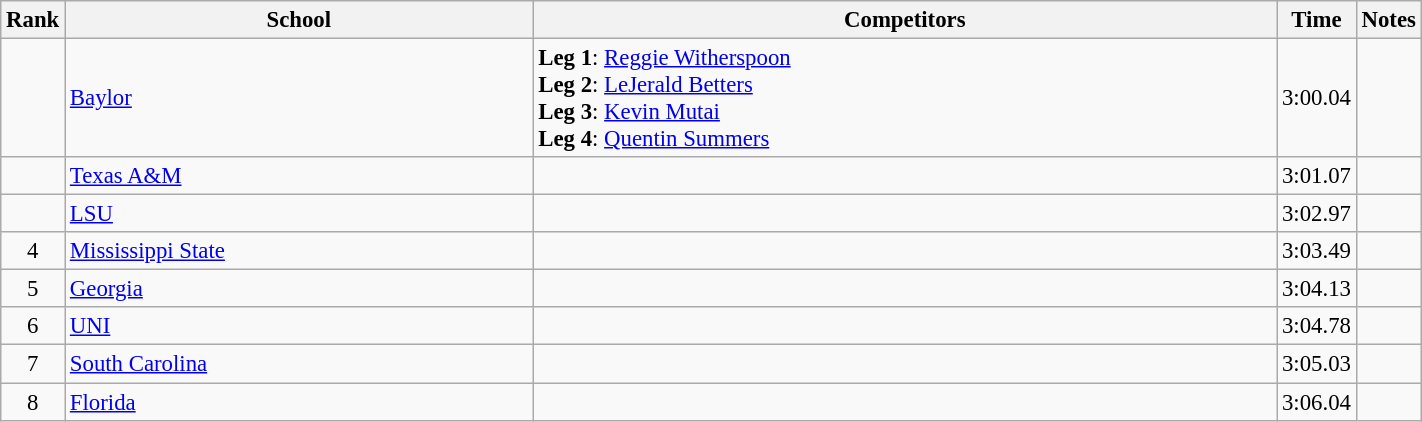<table class="wikitable sortable" width=75% style="text-align:center; font-size:95%">
<tr>
<th width=15>Rank</th>
<th>School</th>
<th>Competitors</th>
<th width=15>Time</th>
<th width=15>Notes</th>
</tr>
<tr>
<td></td>
<td align=left><a href='#'>Baylor</a></td>
<td align=left><strong>Leg 1</strong>: <a href='#'>Reggie Witherspoon</a> <br> <strong>Leg 2</strong>: <a href='#'>LeJerald Betters</a><br> <strong>Leg 3</strong>: <a href='#'>Kevin Mutai</a><br> <strong>Leg 4</strong>: <a href='#'>Quentin Summers</a></td>
<td>3:00.04</td>
<td></td>
</tr>
<tr>
<td></td>
<td align=left><a href='#'>Texas A&M</a></td>
<td align=left></td>
<td>3:01.07</td>
<td></td>
</tr>
<tr>
<td></td>
<td align=left><a href='#'>LSU</a></td>
<td align=left></td>
<td>3:02.97</td>
<td></td>
</tr>
<tr>
<td>4</td>
<td align=left><a href='#'>Mississippi State</a></td>
<td align=left></td>
<td>3:03.49</td>
<td></td>
</tr>
<tr>
<td>5</td>
<td align=left><a href='#'>Georgia</a></td>
<td align=left></td>
<td>3:04.13</td>
<td></td>
</tr>
<tr>
<td>6</td>
<td align=left><a href='#'>UNI</a></td>
<td align=left></td>
<td>3:04.78</td>
<td></td>
</tr>
<tr>
<td>7</td>
<td align=left><a href='#'>South Carolina</a></td>
<td align=left></td>
<td>3:05.03</td>
<td></td>
</tr>
<tr>
<td>8</td>
<td align=left><a href='#'>Florida</a></td>
<td align=left></td>
<td>3:06.04</td>
<td></td>
</tr>
</table>
